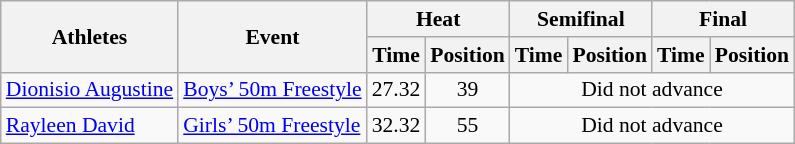<table class="wikitable" border="1" style="font-size:90%">
<tr>
<th rowspan=2>Athletes</th>
<th rowspan=2>Event</th>
<th colspan=2>Heat</th>
<th colspan=2>Semifinal</th>
<th colspan=2>Final</th>
</tr>
<tr>
<th>Time</th>
<th>Position</th>
<th>Time</th>
<th>Position</th>
<th>Time</th>
<th>Position</th>
</tr>
<tr>
<td><a href='#'>Dionisio Augustine</a></td>
<td><a href='#'>Boys’ 50m Freestyle</a></td>
<td align=center>27.32</td>
<td align=center>39</td>
<td colspan="4" align=center>Did not advance</td>
</tr>
<tr>
<td><a href='#'>Rayleen David</a></td>
<td><a href='#'>Girls’ 50m Freestyle</a></td>
<td align=center>32.32</td>
<td align=center>55</td>
<td colspan="4" align=center>Did not advance</td>
</tr>
</table>
